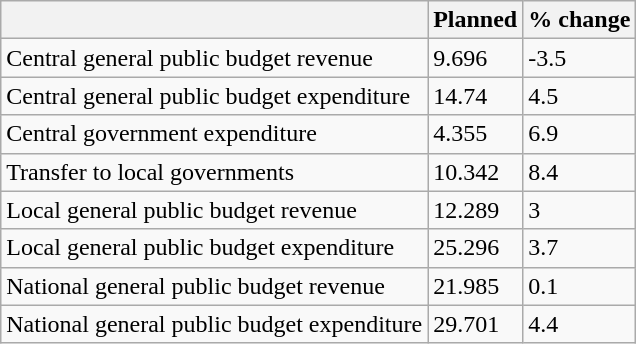<table class="wikitable">
<tr>
<th></th>
<th>Planned</th>
<th>% change</th>
</tr>
<tr>
<td>Central general public budget revenue</td>
<td>9.696</td>
<td>-3.5</td>
</tr>
<tr>
<td>Central general public budget expenditure</td>
<td>14.74</td>
<td>4.5</td>
</tr>
<tr>
<td>Central government expenditure</td>
<td>4.355</td>
<td>6.9</td>
</tr>
<tr>
<td>Transfer to local governments</td>
<td>10.342</td>
<td>8.4</td>
</tr>
<tr>
<td>Local general public budget revenue</td>
<td>12.289</td>
<td>3</td>
</tr>
<tr>
<td>Local general public budget expenditure</td>
<td>25.296</td>
<td>3.7</td>
</tr>
<tr>
<td>National general public budget revenue</td>
<td>21.985</td>
<td>0.1</td>
</tr>
<tr>
<td>National general public budget expenditure</td>
<td>29.701</td>
<td>4.4</td>
</tr>
</table>
